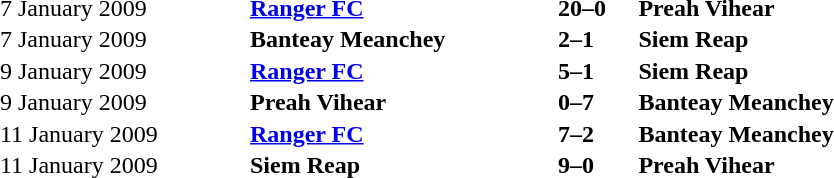<table width=50% cellspacing=1>
<tr>
<th></th>
<th></th>
<th></th>
</tr>
<tr>
<td>7 January 2009</td>
<td align=left><strong><a href='#'>Ranger FC</a></strong></td>
<td align=left><strong>20–0</strong></td>
<td><strong>Preah Vihear</strong></td>
</tr>
<tr>
<td>7 January 2009</td>
<td align=left><strong>Banteay Meanchey</strong></td>
<td align=left><strong>2–1</strong></td>
<td><strong>Siem Reap</strong></td>
</tr>
<tr>
<td>9 January 2009</td>
<td align=left><strong><a href='#'>Ranger FC</a></strong></td>
<td align=left><strong>5–1</strong></td>
<td><strong>Siem Reap</strong></td>
</tr>
<tr>
<td>9 January 2009</td>
<td align=left><strong>Preah Vihear</strong></td>
<td align=left><strong>0–7</strong></td>
<td><strong>Banteay Meanchey</strong></td>
</tr>
<tr>
<td>11 January 2009</td>
<td align=left><strong><a href='#'>Ranger FC</a></strong></td>
<td align=left><strong>7–2</strong></td>
<td><strong>Banteay Meanchey</strong></td>
</tr>
<tr>
<td>11 January 2009</td>
<td align=left><strong>Siem Reap</strong></td>
<td align=left><strong>9–0</strong></td>
<td><strong>Preah Vihear</strong></td>
</tr>
</table>
